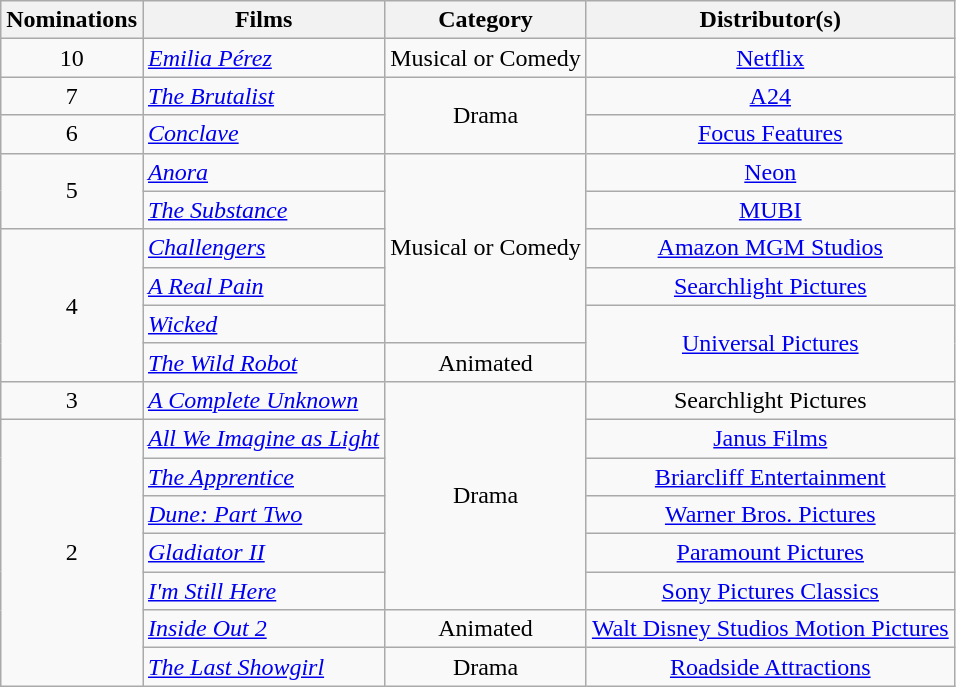<table class="wikitable">
<tr>
<th>Nominations</th>
<th>Films</th>
<th>Category</th>
<th>Distributor(s)</th>
</tr>
<tr>
<td style="text-align:center">10</td>
<td><em><a href='#'>Emilia Pérez</a></em></td>
<td style="text-align:center">Musical or Comedy</td>
<td style="text-align:center"><a href='#'>Netflix</a></td>
</tr>
<tr>
<td style="text-align:center">7</td>
<td><em><a href='#'>The Brutalist</a></em></td>
<td style="text-align:center" rowspan="2">Drama</td>
<td style="text-align:center"><a href='#'>A24</a></td>
</tr>
<tr>
<td style="text-align:center">6</td>
<td><em><a href='#'>Conclave</a></em></td>
<td style="text-align:center"><a href='#'>Focus Features</a></td>
</tr>
<tr>
<td style="text-align:center" rowspan="2">5</td>
<td><em><a href='#'>Anora</a></em></td>
<td style="text-align:center" rowspan="5">Musical or Comedy</td>
<td style="text-align:center"><a href='#'>Neon</a></td>
</tr>
<tr>
<td><em><a href='#'>The Substance</a></em></td>
<td style="text-align:center"><a href='#'>MUBI</a></td>
</tr>
<tr>
<td style="text-align:center" rowspan="4">4</td>
<td><em><a href='#'>Challengers</a></em></td>
<td style="text-align:center"><a href='#'>Amazon MGM Studios</a></td>
</tr>
<tr>
<td><em><a href='#'>A Real Pain</a></em></td>
<td style="text-align:center"><a href='#'>Searchlight Pictures</a></td>
</tr>
<tr>
<td><em><a href='#'>Wicked</a></em></td>
<td style="text-align:center" rowspan="2"><a href='#'>Universal Pictures</a></td>
</tr>
<tr>
<td><em><a href='#'>The Wild Robot</a></em></td>
<td style="text-align:center">Animated</td>
</tr>
<tr>
<td style="text-align:center">3</td>
<td><em><a href='#'>A Complete Unknown</a></em></td>
<td style="text-align:center" rowspan="6">Drama</td>
<td style="text-align:center">Searchlight Pictures</td>
</tr>
<tr>
<td style="text-align:center" rowspan="7">2</td>
<td><em><a href='#'>All We Imagine as Light</a></em></td>
<td style="text-align:center"><a href='#'>Janus Films</a></td>
</tr>
<tr>
<td><em><a href='#'>The Apprentice</a></em></td>
<td style="text-align:center"><a href='#'>Briarcliff Entertainment</a></td>
</tr>
<tr>
<td><em><a href='#'>Dune: Part Two</a></em></td>
<td style="text-align:center"><a href='#'>Warner Bros. Pictures</a></td>
</tr>
<tr>
<td><em><a href='#'>Gladiator II</a></em></td>
<td style="text-align:center"><a href='#'>Paramount Pictures</a></td>
</tr>
<tr>
<td><em><a href='#'>I'm Still Here</a></em></td>
<td style="text-align:center"><a href='#'>Sony Pictures Classics</a></td>
</tr>
<tr>
<td><em><a href='#'>Inside Out 2</a></em></td>
<td style="text-align:center">Animated</td>
<td style="text-align:center"><a href='#'>Walt Disney Studios Motion Pictures</a></td>
</tr>
<tr>
<td><em><a href='#'>The Last Showgirl</a></em></td>
<td style="text-align:center">Drama</td>
<td style="text-align:center"><a href='#'>Roadside Attractions</a></td>
</tr>
</table>
